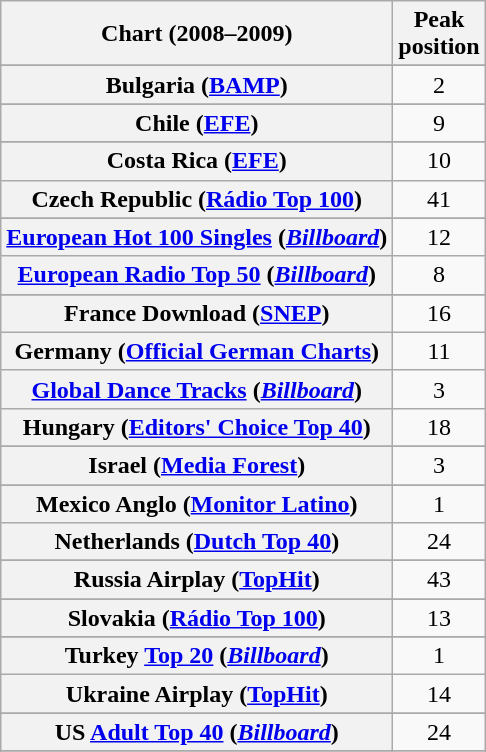<table class="wikitable sortable plainrowheaders" style="text-align:center">
<tr>
<th scope="col">Chart (2008–2009)</th>
<th scope="col">Peak<br>position</th>
</tr>
<tr>
</tr>
<tr>
</tr>
<tr>
</tr>
<tr>
</tr>
<tr>
<th scope="row">Bulgaria (<a href='#'>BAMP</a>)</th>
<td style="text-align:center;">2</td>
</tr>
<tr>
</tr>
<tr>
</tr>
<tr>
</tr>
<tr>
<th scope="row">Chile (<a href='#'>EFE</a>)</th>
<td>9</td>
</tr>
<tr>
</tr>
<tr>
<th scope="row">Costa Rica (<a href='#'>EFE</a>)</th>
<td>10</td>
</tr>
<tr>
<th scope="row">Czech Republic (<a href='#'>Rádio Top 100</a>)</th>
<td style="text-align:center;">41</td>
</tr>
<tr>
</tr>
<tr>
<th scope="row"><a href='#'>European Hot 100 Singles</a> (<em><a href='#'>Billboard</a></em>)</th>
<td style="text-align:center;">12</td>
</tr>
<tr>
<th scope="row"><a href='#'>European Radio Top 50</a> (<em><a href='#'>Billboard</a></em>)</th>
<td style= "text-align:center;">8</td>
</tr>
<tr>
</tr>
<tr>
<th scope="row">France Download (<a href='#'>SNEP</a>)</th>
<td style="text-align:center;">16</td>
</tr>
<tr>
<th scope="row">Germany (<a href='#'>Official German Charts</a>)</th>
<td>11</td>
</tr>
<tr>
<th scope="row"><a href='#'>Global Dance Tracks</a> (<em><a href='#'>Billboard</a></em>)</th>
<td align="center">3</td>
</tr>
<tr>
<th scope="row">Hungary (<a href='#'>Editors' Choice Top 40</a>)</th>
<td>18</td>
</tr>
<tr>
</tr>
<tr>
</tr>
<tr>
<th scope="row">Israel (<a href='#'>Media Forest</a>)</th>
<td style="text-align:center;">3</td>
</tr>
<tr>
</tr>
<tr>
<th scope="row">Mexico Anglo (<a href='#'>Monitor Latino</a>)</th>
<td>1</td>
</tr>
<tr>
<th scope="row">Netherlands (<a href='#'>Dutch Top 40</a>)</th>
<td style="text-align:center;">24</td>
</tr>
<tr>
</tr>
<tr>
</tr>
<tr>
</tr>
<tr>
<th scope="row">Russia Airplay (<a href='#'>TopHit</a>)</th>
<td>43</td>
</tr>
<tr>
</tr>
<tr>
<th scope="row">Slovakia (<a href='#'>Rádio Top 100</a>)</th>
<td style="text-align:center;">13</td>
</tr>
<tr>
</tr>
<tr>
</tr>
<tr>
<th scope="row">Turkey <a href='#'>Top 20</a> (<em><a href='#'>Billboard</a></em>)</th>
<td style="text-align:center;">1</td>
</tr>
<tr>
<th scope="row">Ukraine Airplay (<a href='#'>TopHit</a>)</th>
<td>14</td>
</tr>
<tr>
</tr>
<tr>
</tr>
<tr>
<th scope="row">US <a href='#'>Adult Top 40</a> (<em><a href='#'>Billboard</a></em>)</th>
<td style="text-align:center;">24</td>
</tr>
<tr>
</tr>
<tr>
</tr>
<tr>
</tr>
</table>
